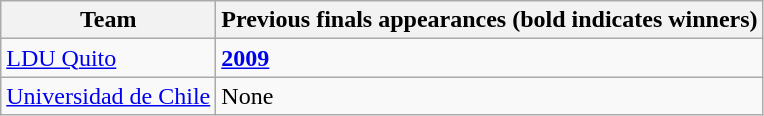<table class="wikitable">
<tr>
<th>Team</th>
<th>Previous finals appearances (bold indicates winners)</th>
</tr>
<tr>
<td> <a href='#'>LDU Quito</a></td>
<td><strong><a href='#'>2009</a></strong></td>
</tr>
<tr>
<td> <a href='#'>Universidad de Chile</a></td>
<td>None</td>
</tr>
</table>
